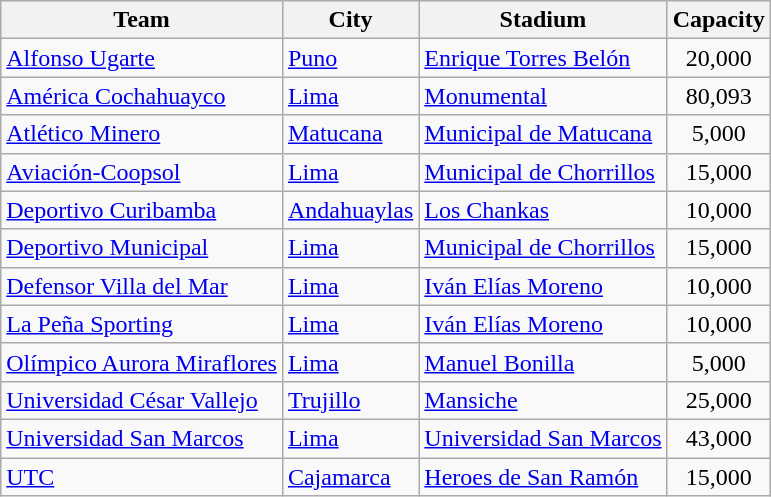<table class="wikitable sortable">
<tr>
<th>Team</th>
<th>City</th>
<th>Stadium</th>
<th>Capacity</th>
</tr>
<tr>
<td><a href='#'>Alfonso Ugarte</a></td>
<td><a href='#'>Puno</a></td>
<td><a href='#'>Enrique Torres Belón</a></td>
<td align="center">20,000</td>
</tr>
<tr>
<td><a href='#'>América Cochahuayco</a></td>
<td><a href='#'>Lima</a></td>
<td><a href='#'>Monumental</a></td>
<td align="center">80,093</td>
</tr>
<tr>
<td><a href='#'>Atlético Minero</a></td>
<td><a href='#'>Matucana</a></td>
<td><a href='#'>Municipal de Matucana</a></td>
<td align="center">5,000</td>
</tr>
<tr>
<td><a href='#'>Aviación-Coopsol</a></td>
<td><a href='#'>Lima</a></td>
<td><a href='#'>Municipal de Chorrillos</a></td>
<td align="center">15,000</td>
</tr>
<tr>
<td><a href='#'>Deportivo Curibamba</a></td>
<td><a href='#'>Andahuaylas</a></td>
<td><a href='#'>Los Chankas</a></td>
<td align="center">10,000</td>
</tr>
<tr>
<td><a href='#'>Deportivo Municipal</a></td>
<td><a href='#'>Lima</a></td>
<td><a href='#'>Municipal de Chorrillos</a></td>
<td align="center">15,000</td>
</tr>
<tr>
<td><a href='#'>Defensor Villa del Mar</a></td>
<td><a href='#'>Lima</a></td>
<td><a href='#'>Iván Elías Moreno</a></td>
<td align="center">10,000</td>
</tr>
<tr>
<td><a href='#'>La Peña Sporting</a></td>
<td><a href='#'>Lima</a></td>
<td><a href='#'>Iván Elías Moreno</a></td>
<td align="center">10,000</td>
</tr>
<tr>
<td><a href='#'>Olímpico Aurora Miraflores</a></td>
<td><a href='#'>Lima</a></td>
<td><a href='#'>Manuel Bonilla</a></td>
<td align="center">5,000</td>
</tr>
<tr>
<td><a href='#'>Universidad César Vallejo</a></td>
<td><a href='#'>Trujillo</a></td>
<td><a href='#'>Mansiche</a></td>
<td align="center">25,000</td>
</tr>
<tr>
<td><a href='#'>Universidad San Marcos</a></td>
<td><a href='#'>Lima</a></td>
<td><a href='#'>Universidad San Marcos</a></td>
<td align="center">43,000</td>
</tr>
<tr>
<td><a href='#'>UTC</a></td>
<td><a href='#'>Cajamarca</a></td>
<td><a href='#'>Heroes de San Ramón</a></td>
<td align="center">15,000</td>
</tr>
</table>
